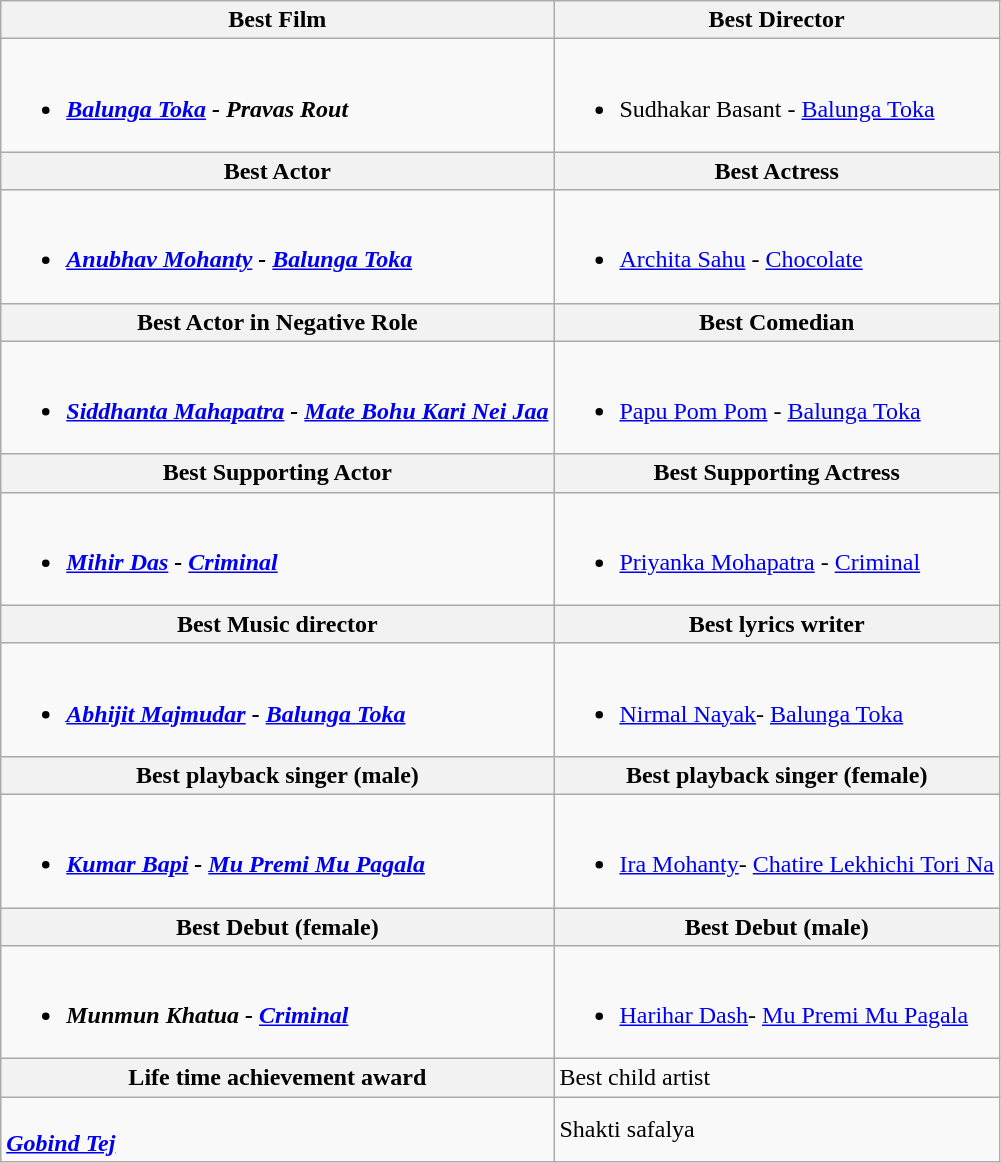<table class="wikitable" |>
<tr>
<th align="center">Best Film</th>
<th align="center">Best Director</th>
</tr>
<tr>
<td valign="top"><br><ul><li><strong><em><a href='#'>Balunga Toka</a> <em> - Pravas Rout<strong></li></ul></td>
<td valign="top"><br><ul><li></em></strong>Sudhakar Basant</em> - <a href='#'>Balunga Toka</a></strong></li></ul></td>
</tr>
<tr>
<th align="center">Best Actor</th>
<th align="center">Best Actress</th>
</tr>
<tr>
<td><br><ul><li><strong><em><a href='#'>Anubhav Mohanty</a><em> - <a href='#'>Balunga Toka</a><strong></li></ul></td>
<td><br><ul><li></em></strong><a href='#'>Archita Sahu</a></em> - <a href='#'>Chocolate</a></strong></li></ul></td>
</tr>
<tr>
<th align="center">Best Actor in Negative Role</th>
<th align="center">Best Comedian</th>
</tr>
<tr>
<td><br><ul><li><strong><em><a href='#'>Siddhanta Mahapatra</a><em> - <a href='#'>Mate Bohu Kari Nei Jaa</a><strong></li></ul></td>
<td><br><ul><li></em></strong><a href='#'>Papu Pom Pom</a></em> - <a href='#'>Balunga Toka</a></strong></li></ul></td>
</tr>
<tr>
<th align="center">Best Supporting Actor</th>
<th align="center">Best Supporting Actress</th>
</tr>
<tr>
<td><br><ul><li><strong><em><a href='#'>Mihir Das</a><em> - <a href='#'>Criminal</a><strong></li></ul></td>
<td><br><ul><li></em></strong><a href='#'>Priyanka Mohapatra</a></em> - <a href='#'>Criminal</a></strong></li></ul></td>
</tr>
<tr>
<th align="center">Best Music director</th>
<th align="center">Best lyrics writer</th>
</tr>
<tr>
<td><br><ul><li><strong><em><a href='#'>Abhijit Majmudar</a><em> - <a href='#'>Balunga Toka</a><strong></li></ul></td>
<td><br><ul><li></em></strong><a href='#'>Nirmal Nayak</a></em>- <a href='#'>Balunga Toka</a></strong></li></ul></td>
</tr>
<tr>
<th align="center">Best playback singer (male)</th>
<th align="center">Best playback singer (female)</th>
</tr>
<tr>
<td><br><ul><li><strong><em><a href='#'>Kumar Bapi</a><em> - <a href='#'>Mu Premi Mu Pagala</a><strong></li></ul></td>
<td><br><ul><li></em></strong><a href='#'>Ira Mohanty</a></em>- <a href='#'>Chatire Lekhichi Tori Na</a></strong></li></ul></td>
</tr>
<tr>
<th align="center">Best Debut (female)</th>
<th align="center">Best Debut (male)</th>
</tr>
<tr>
<td><br><ul><li><strong><em>Munmun Khatua<em> - <a href='#'>Criminal</a><strong></li></ul></td>
<td><br><ul><li></em></strong><a href='#'>Harihar Dash</a></em>- <a href='#'>Mu Premi Mu Pagala</a></strong></li></ul></td>
</tr>
<tr>
<th align="center">Life time achievement award</th>
<td>Best child artist</td>
</tr>
<tr>
<td><br><strong><em><a href='#'>Gobind Tej</a></em></strong><br></td>
<td>Shakti safalya</td>
</tr>
</table>
